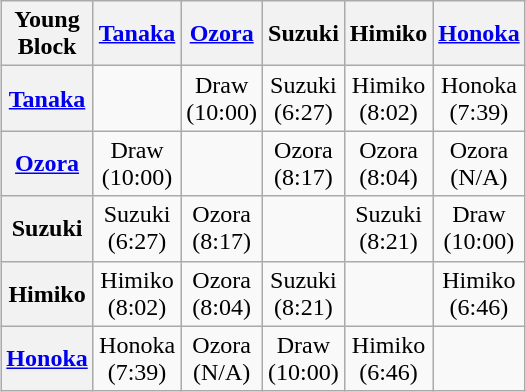<table class="wikitable" style="text-align:center; margin: 1em auto 1em auto;" width="25%">
<tr>
<th>Young Block</th>
<th><a href='#'>Tanaka</a></th>
<th><a href='#'>Ozora</a></th>
<th>Suzuki</th>
<th>Himiko</th>
<th><a href='#'>Honoka</a></th>
</tr>
<tr>
<th><a href='#'>Tanaka</a></th>
<td></td>
<td>Draw<br>(10:00)</td>
<td>Suzuki<br>(6:27)</td>
<td>Himiko<br>(8:02)</td>
<td>Honoka<br>(7:39)</td>
</tr>
<tr>
<th><a href='#'>Ozora</a></th>
<td>Draw<br>(10:00)</td>
<td></td>
<td>Ozora<br>(8:17)</td>
<td>Ozora<br>(8:04)</td>
<td>Ozora<br>(N/A)</td>
</tr>
<tr>
<th>Suzuki</th>
<td>Suzuki<br>(6:27)</td>
<td>Ozora<br>(8:17)</td>
<td></td>
<td>Suzuki<br>(8:21)</td>
<td>Draw<br>(10:00)</td>
</tr>
<tr>
<th>Himiko</th>
<td>Himiko<br>(8:02)</td>
<td>Ozora<br>(8:04)</td>
<td>Suzuki<br>(8:21)</td>
<td></td>
<td>Himiko<br>(6:46)</td>
</tr>
<tr>
<th><a href='#'>Honoka</a></th>
<td>Honoka<br>(7:39)</td>
<td>Ozora<br>(N/A)</td>
<td>Draw<br>(10:00)</td>
<td>Himiko<br>(6:46)</td>
<td></td>
</tr>
</table>
